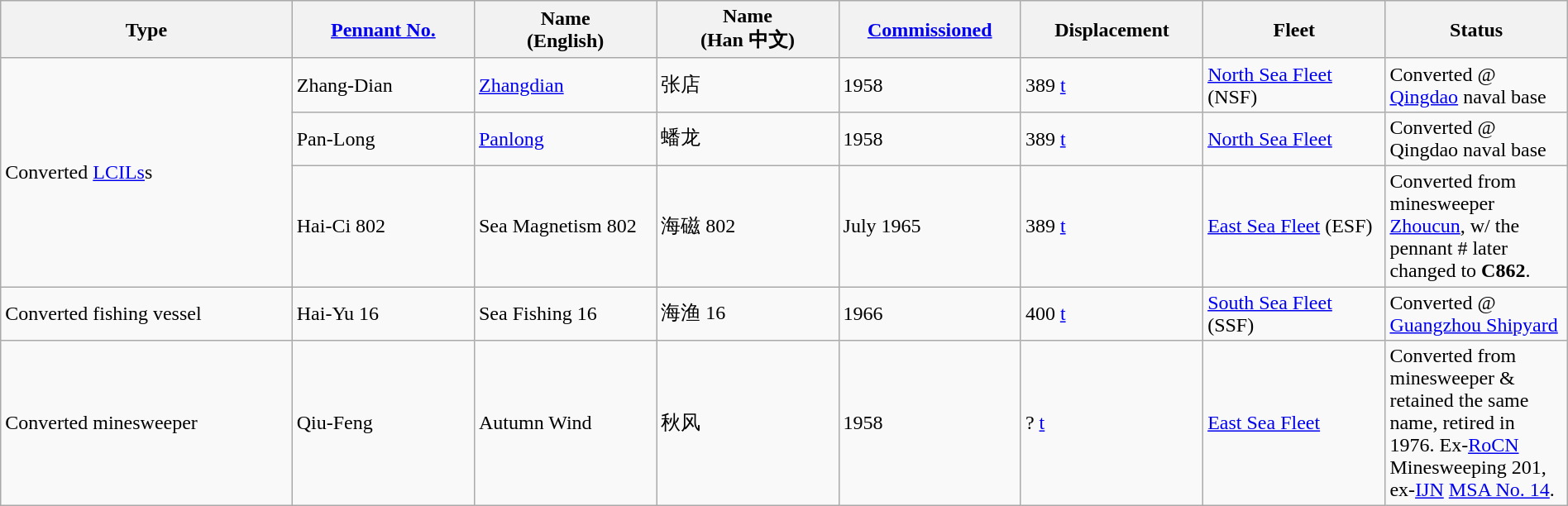<table class="wikitable sortable"  style="margin:auto; width:100%;">
<tr>
<th style="text-align:center; width:16%;">Type</th>
<th style="text-align:center; width:10%;"><a href='#'>Pennant No.</a></th>
<th style="text-align:center; width:10%;">Name<br>(English)</th>
<th style="text-align:center; width:10%;">Name<br>(Han 中文)</th>
<th style="text-align:center; width:10%;"><a href='#'>Commissioned</a></th>
<th style="text-align:center; width:10%;">Displacement</th>
<th style="text-align:center; width:10%;">Fleet</th>
<th style="text-align:center; width:10%;">Status</th>
</tr>
<tr>
<td rowspan="3">Converted <a href='#'>LCILs</a>s</td>
<td>Zhang-Dian</td>
<td><a href='#'>Zhangdian</a></td>
<td>张店</td>
<td>1958</td>
<td>389 <a href='#'>t</a></td>
<td><a href='#'>North Sea Fleet</a> (NSF)</td>
<td>Converted @ <a href='#'>Qingdao</a> naval base</td>
</tr>
<tr>
<td>Pan-Long</td>
<td><a href='#'>Panlong</a></td>
<td>蟠龙</td>
<td>1958</td>
<td>389 <a href='#'>t</a></td>
<td><a href='#'>North Sea Fleet</a></td>
<td>Converted @ Qingdao naval base</td>
</tr>
<tr>
<td>Hai-Ci 802</td>
<td>Sea Magnetism 802</td>
<td>海磁 802</td>
<td>July 1965</td>
<td>389 <a href='#'>t</a></td>
<td><a href='#'>East Sea Fleet</a> (ESF)</td>
<td>Converted from minesweeper <a href='#'>Zhoucun</a>, w/ the pennant # later changed to <strong>C862</strong>.</td>
</tr>
<tr>
<td>Converted fishing vessel</td>
<td>Hai-Yu 16</td>
<td>Sea Fishing 16</td>
<td>海渔 16</td>
<td>1966</td>
<td>400 <a href='#'>t</a></td>
<td><a href='#'>South Sea Fleet</a> (SSF)</td>
<td>Converted @ <a href='#'>Guangzhou Shipyard</a></td>
</tr>
<tr>
<td>Converted minesweeper</td>
<td>Qiu-Feng</td>
<td>Autumn Wind</td>
<td>秋风</td>
<td>1958</td>
<td>? <a href='#'>t</a></td>
<td><a href='#'>East Sea Fleet</a></td>
<td>Converted from minesweeper & retained the same name, retired in 1976. Ex-<a href='#'>RoCN</a> Minesweeping 201, ex-<a href='#'>IJN</a> <a href='#'>MSA No. 14</a>.</td>
</tr>
</table>
